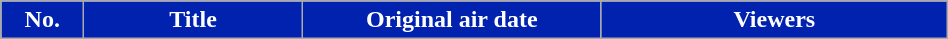<table class="wikitable plainrowheaders" style="width:50%;">
<tr>
<th scope="col" style="background:#0122af; color:#fff; width:3em;">No.</th>
<th scope="col" style="background:#0122af; color:#fff;">Title</th>
<th scope="col" style="background:#0122af; color:#fff; width:12em;">Original air date</th>
<th scope="col" style="background:#0122af; color:#fff;">Viewers<br>










</th>
</tr>
</table>
